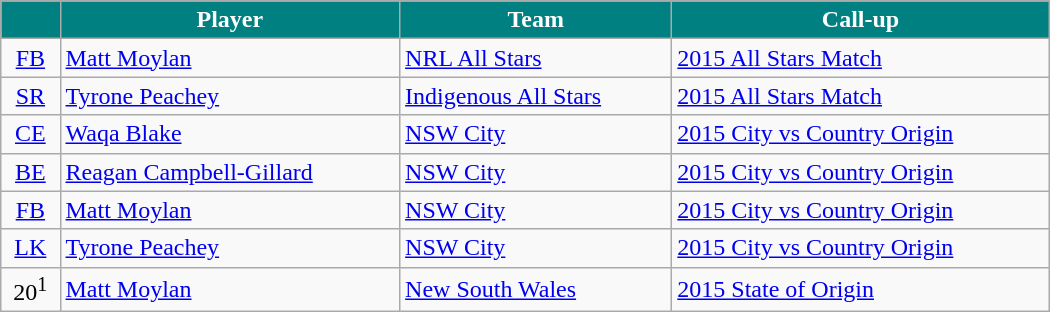<table class="wikitable sortable" style="width:700px;">
<tr style="background:#bdb76b;">
</tr>
<tr bgcolor=#bdb76b>
<th style="background:teal; color:white; text-align:center;"></th>
<th style="background:teal; color:white; text-align:center;">Player</th>
<th style="background:teal; color:white; text-align:center;">Team</th>
<th style="background:teal; color:white; text-align:center;">Call-up</th>
</tr>
<tr>
<td style="text-align:center"><a href='#'>FB</a></td>
<td><a href='#'>Matt Moylan</a></td>
<td><a href='#'>NRL All Stars</a></td>
<td><a href='#'>2015 All Stars Match</a></td>
</tr>
<tr>
<td style="text-align:center"><a href='#'>SR</a></td>
<td><a href='#'>Tyrone Peachey</a></td>
<td><a href='#'>Indigenous All Stars</a></td>
<td><a href='#'>2015 All Stars Match</a></td>
</tr>
<tr>
<td style="text-align:center"><a href='#'>CE</a></td>
<td><a href='#'>Waqa Blake</a></td>
<td> <a href='#'>NSW City</a></td>
<td><a href='#'>2015 City vs Country Origin</a></td>
</tr>
<tr>
<td style="text-align:center"><a href='#'>BE</a></td>
<td><a href='#'>Reagan Campbell-Gillard</a></td>
<td> <a href='#'>NSW City</a></td>
<td><a href='#'>2015 City vs Country Origin</a></td>
</tr>
<tr>
<td style="text-align:center"><a href='#'>FB</a></td>
<td><a href='#'>Matt Moylan</a></td>
<td> <a href='#'>NSW City</a></td>
<td><a href='#'>2015 City vs Country Origin</a></td>
</tr>
<tr>
<td style="text-align:center"><a href='#'>LK</a></td>
<td><a href='#'>Tyrone Peachey</a></td>
<td> <a href='#'>NSW City</a></td>
<td><a href='#'>2015 City vs Country Origin</a></td>
</tr>
<tr>
<td style="text-align:center">20<sup>1</sup></td>
<td><a href='#'>Matt Moylan</a></td>
<td> <a href='#'>New South Wales</a></td>
<td><a href='#'>2015 State of Origin</a></td>
</tr>
</table>
